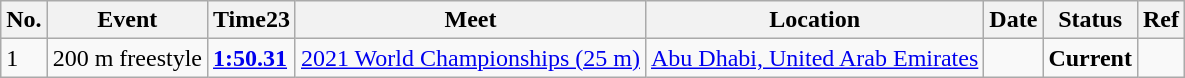<table class="wikitable sortable">
<tr>
<th>No.</th>
<th>Event</th>
<th>Time23</th>
<th>Meet</th>
<th>Location</th>
<th>Date</th>
<th>Status</th>
<th>Ref</th>
</tr>
<tr>
<td>1</td>
<td>200 m freestyle</td>
<td><strong><a href='#'>1:50.31</a></strong></td>
<td><a href='#'>2021 World Championships (25 m)</a></td>
<td><a href='#'>Abu Dhabi, United Arab Emirates</a></td>
<td></td>
<td><strong>Current</strong></td>
<td></td>
</tr>
</table>
